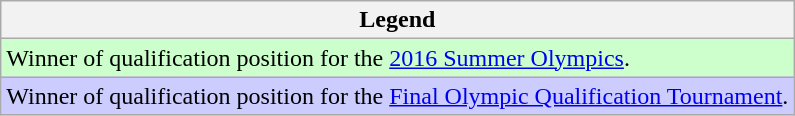<table class="wikitable">
<tr>
<th>Legend</th>
</tr>
<tr bgcolor=ccffcc>
<td>Winner of qualification position for the <a href='#'>2016 Summer Olympics</a>.</td>
</tr>
<tr bgcolor=ccccff>
<td>Winner of qualification position for the <a href='#'>Final Olympic Qualification Tournament</a>.</td>
</tr>
</table>
